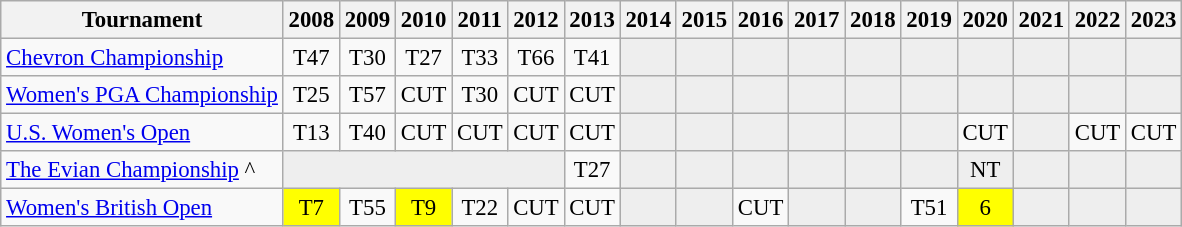<table class="wikitable" style="font-size:95%;text-align:center;">
<tr>
<th>Tournament</th>
<th>2008</th>
<th>2009</th>
<th>2010</th>
<th>2011</th>
<th>2012</th>
<th>2013</th>
<th>2014</th>
<th>2015</th>
<th>2016</th>
<th>2017</th>
<th>2018</th>
<th>2019</th>
<th>2020</th>
<th>2021</th>
<th>2022</th>
<th>2023</th>
</tr>
<tr>
<td align=left><a href='#'>Chevron Championship</a></td>
<td>T47</td>
<td>T30</td>
<td>T27</td>
<td>T33</td>
<td>T66</td>
<td>T41</td>
<td style="background:#eeeeee;"></td>
<td style="background:#eeeeee;"></td>
<td style="background:#eeeeee;"></td>
<td style="background:#eeeeee;"></td>
<td style="background:#eeeeee;"></td>
<td style="background:#eeeeee;"></td>
<td style="background:#eeeeee;"></td>
<td style="background:#eeeeee;"></td>
<td style="background:#eeeeee;"></td>
<td style="background:#eeeeee;"></td>
</tr>
<tr>
<td align=left><a href='#'>Women's PGA Championship</a></td>
<td>T25</td>
<td>T57</td>
<td>CUT</td>
<td>T30</td>
<td>CUT</td>
<td>CUT</td>
<td style="background:#eeeeee;"></td>
<td style="background:#eeeeee;"></td>
<td style="background:#eeeeee;"></td>
<td style="background:#eeeeee;"></td>
<td style="background:#eeeeee;"></td>
<td style="background:#eeeeee;"></td>
<td style="background:#eeeeee;"></td>
<td style="background:#eeeeee;"></td>
<td style="background:#eeeeee;"></td>
<td style="background:#eeeeee;"></td>
</tr>
<tr>
<td align=left><a href='#'>U.S. Women's Open</a></td>
<td>T13</td>
<td>T40</td>
<td>CUT</td>
<td>CUT</td>
<td>CUT</td>
<td>CUT</td>
<td style="background:#eeeeee;"></td>
<td style="background:#eeeeee;"></td>
<td style="background:#eeeeee;"></td>
<td style="background:#eeeeee;"></td>
<td style="background:#eeeeee;"></td>
<td style="background:#eeeeee;"></td>
<td>CUT</td>
<td style="background:#eeeeee;"></td>
<td>CUT</td>
<td>CUT</td>
</tr>
<tr>
<td align=left><a href='#'>The Evian Championship</a> ^</td>
<td style="background:#eeeeee;" colspan=5></td>
<td>T27</td>
<td style="background:#eeeeee;"></td>
<td style="background:#eeeeee;"></td>
<td style="background:#eeeeee;"></td>
<td style="background:#eeeeee;"></td>
<td style="background:#eeeeee;"></td>
<td style="background:#eeeeee;"></td>
<td style="background:#eeeeee;">NT</td>
<td style="background:#eeeeee;"></td>
<td style="background:#eeeeee;"></td>
<td style="background:#eeeeee;"></td>
</tr>
<tr>
<td align=left><a href='#'>Women's British Open</a></td>
<td style="background:yellow;">T7</td>
<td>T55</td>
<td style="background:yellow;">T9</td>
<td>T22</td>
<td>CUT</td>
<td>CUT</td>
<td style="background:#eeeeee;"></td>
<td style="background:#eeeeee;"></td>
<td>CUT</td>
<td style="background:#eeeeee;"></td>
<td style="background:#eeeeee;"></td>
<td>T51</td>
<td style="background:yellow;">6</td>
<td style="background:#eeeeee;"></td>
<td style="background:#eeeeee;"></td>
<td style="background:#eeeeee;"></td>
</tr>
</table>
